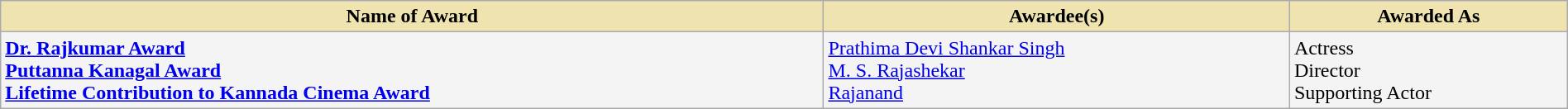<table class="wikitable" style="width:100%;">
<tr>
<th style="background-color:#EFE4B0;">Name of Award</th>
<th style="background-color:#EFE4B0;">Awardee(s)</th>
<th style="background-color:#EFE4B0;">Awarded As</th>
</tr>
<tr style="background-color:#F4F4F4">
<td><strong><a href='#'>Dr. Rajkumar Award</a></strong><br><strong><a href='#'>Puttanna Kanagal Award</a></strong><br><strong><a href='#'>Lifetime Contribution to Kannada Cinema Award</a></strong></td>
<td><a href='#'>Prathima Devi Shankar Singh</a><br><a href='#'>M. S. Rajashekar</a><br><a href='#'>Rajanand</a></td>
<td>Actress<br>Director<br>Supporting Actor</td>
</tr>
</table>
